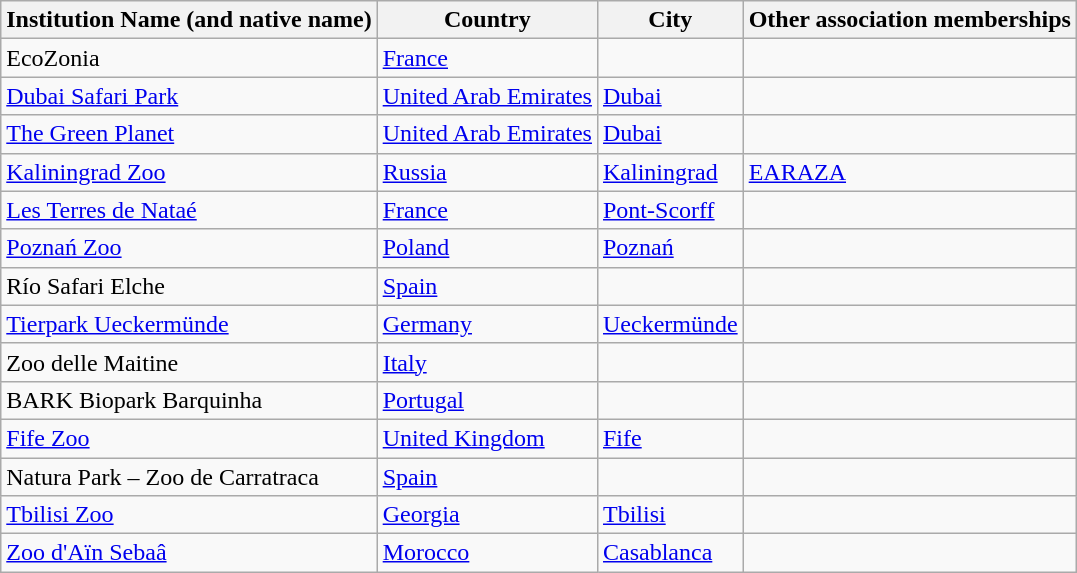<table class="wikitable sortable mw-collapsible">
<tr>
<th>Institution Name (and native name)</th>
<th>Country</th>
<th>City</th>
<th>Other association memberships</th>
</tr>
<tr>
<td>EcoZonia</td>
<td> <a href='#'>France</a></td>
<td></td>
<td></td>
</tr>
<tr>
<td><a href='#'>Dubai Safari Park</a></td>
<td> <a href='#'>United Arab Emirates</a></td>
<td><a href='#'>Dubai</a></td>
<td></td>
</tr>
<tr>
<td><a href='#'>The Green Planet</a></td>
<td> <a href='#'>United Arab Emirates</a></td>
<td><a href='#'>Dubai</a></td>
<td></td>
</tr>
<tr>
<td><a href='#'>Kaliningrad Zoo</a></td>
<td> <a href='#'>Russia</a></td>
<td><a href='#'>Kaliningrad</a></td>
<td><a href='#'>EARAZA</a></td>
</tr>
<tr>
<td><a href='#'>Les Terres de Nataé</a></td>
<td> <a href='#'>France</a></td>
<td><a href='#'>Pont-Scorff</a></td>
<td></td>
</tr>
<tr>
<td><a href='#'>Poznań Zoo</a></td>
<td> <a href='#'>Poland</a></td>
<td><a href='#'>Poznań</a></td>
<td></td>
</tr>
<tr>
<td>Río Safari Elche</td>
<td> <a href='#'>Spain</a></td>
<td></td>
<td></td>
</tr>
<tr>
<td><a href='#'>Tierpark Ueckermünde</a></td>
<td> <a href='#'>Germany</a></td>
<td><a href='#'>Ueckermünde</a></td>
<td></td>
</tr>
<tr>
<td>Zoo delle Maitine</td>
<td> <a href='#'>Italy</a></td>
<td></td>
<td></td>
</tr>
<tr>
<td>BARK Biopark Barquinha</td>
<td> <a href='#'>Portugal</a></td>
<td></td>
<td></td>
</tr>
<tr>
<td><a href='#'>Fife Zoo</a></td>
<td> <a href='#'>United Kingdom</a></td>
<td><a href='#'>Fife</a></td>
<td></td>
</tr>
<tr>
<td>Natura Park – Zoo de Carratraca</td>
<td> <a href='#'>Spain</a></td>
<td></td>
<td></td>
</tr>
<tr>
<td><a href='#'>Tbilisi Zoo</a></td>
<td> <a href='#'>Georgia</a></td>
<td><a href='#'>Tbilisi</a></td>
<td></td>
</tr>
<tr>
<td><a href='#'>Zoo d'Aïn Sebaâ</a></td>
<td> <a href='#'>Morocco</a></td>
<td><a href='#'>Casablanca</a></td>
<td></td>
</tr>
</table>
